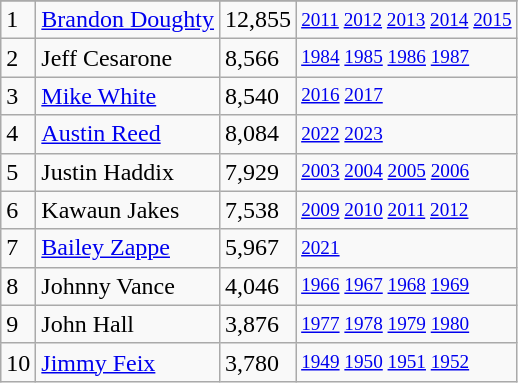<table class="wikitable">
<tr>
</tr>
<tr>
<td>1</td>
<td><a href='#'>Brandon Doughty</a></td>
<td>12,855</td>
<td style="font-size:80%;"><a href='#'>2011</a> <a href='#'>2012</a> <a href='#'>2013</a> <a href='#'>2014</a> <a href='#'>2015</a></td>
</tr>
<tr>
<td>2</td>
<td>Jeff Cesarone</td>
<td>8,566</td>
<td style="font-size:80%;"><a href='#'>1984</a> <a href='#'>1985</a> <a href='#'>1986</a> <a href='#'>1987</a></td>
</tr>
<tr>
<td>3</td>
<td><a href='#'>Mike White</a></td>
<td>8,540</td>
<td style="font-size:80%;"><a href='#'>2016</a> <a href='#'>2017</a></td>
</tr>
<tr>
<td>4</td>
<td><a href='#'>Austin Reed</a></td>
<td>8,084</td>
<td style="font-size:80%;"><a href='#'>2022</a> <a href='#'>2023</a></td>
</tr>
<tr>
<td>5</td>
<td>Justin Haddix</td>
<td>7,929</td>
<td style="font-size:80%;"><a href='#'>2003</a> <a href='#'>2004</a> <a href='#'>2005</a> <a href='#'>2006</a></td>
</tr>
<tr>
<td>6</td>
<td>Kawaun Jakes</td>
<td>7,538</td>
<td style="font-size:80%;"><a href='#'>2009</a> <a href='#'>2010</a> <a href='#'>2011</a> <a href='#'>2012</a></td>
</tr>
<tr>
<td>7</td>
<td><a href='#'>Bailey Zappe</a></td>
<td>5,967</td>
<td style="font-size:80%;"><a href='#'>2021</a></td>
</tr>
<tr>
<td>8</td>
<td>Johnny Vance</td>
<td>4,046</td>
<td style="font-size:80%;"><a href='#'>1966</a> <a href='#'>1967</a> <a href='#'>1968</a> <a href='#'>1969</a></td>
</tr>
<tr>
<td>9</td>
<td>John Hall</td>
<td>3,876</td>
<td style="font-size:80%;"><a href='#'>1977</a> <a href='#'>1978</a> <a href='#'>1979</a> <a href='#'>1980</a></td>
</tr>
<tr>
<td>10</td>
<td><a href='#'>Jimmy Feix</a></td>
<td>3,780</td>
<td style="font-size:80%;"><a href='#'>1949</a> <a href='#'>1950</a> <a href='#'>1951</a> <a href='#'>1952</a></td>
</tr>
</table>
